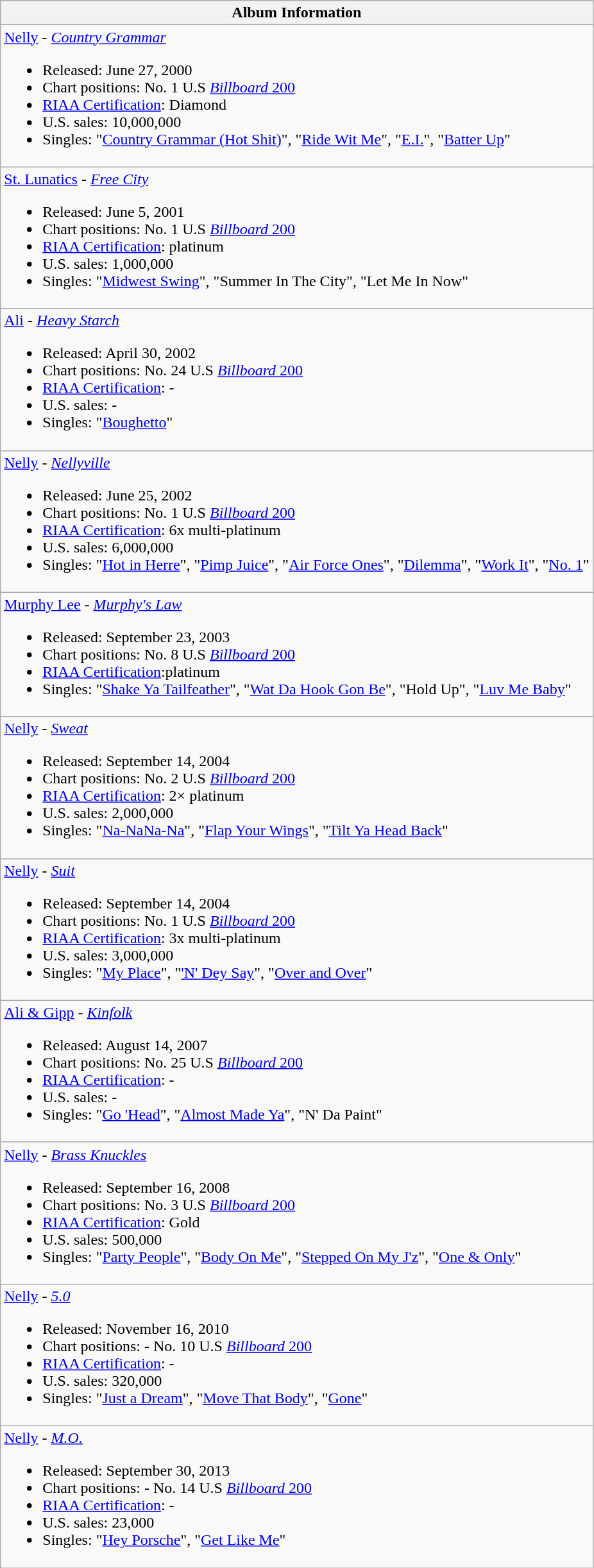<table class="wikitable">
<tr>
<th align="left">Album Information</th>
</tr>
<tr>
<td align="left"><a href='#'>Nelly</a> - <em><a href='#'>Country Grammar</a></em><br><ul><li>Released: June 27, 2000</li><li>Chart positions: No. 1 U.S <a href='#'><em>Billboard</em> 200</a></li><li><a href='#'>RIAA Certification</a>: Diamond</li><li>U.S. sales: 10,000,000</li><li>Singles: "<a href='#'>Country Grammar (Hot Shit)</a>", "<a href='#'>Ride Wit Me</a>", "<a href='#'>E.I.</a>", "<a href='#'>Batter Up</a>"</li></ul></td>
</tr>
<tr>
<td align="left"><a href='#'>St. Lunatics</a> - <em><a href='#'>Free City</a></em><br><ul><li>Released: June 5, 2001</li><li>Chart positions: No. 1 U.S <a href='#'><em>Billboard</em> 200</a></li><li><a href='#'>RIAA Certification</a>: platinum</li><li>U.S. sales: 1,000,000</li><li>Singles: "<a href='#'>Midwest Swing</a>", "Summer In The City", "Let Me In Now"</li></ul></td>
</tr>
<tr>
<td align="left"><a href='#'>Ali</a> - <em><a href='#'>Heavy Starch</a></em><br><ul><li>Released: April 30, 2002</li><li>Chart positions: No. 24 U.S <a href='#'><em>Billboard</em> 200</a></li><li><a href='#'>RIAA Certification</a>: -</li><li>U.S. sales: -</li><li>Singles: "<a href='#'>Boughetto</a>"</li></ul></td>
</tr>
<tr>
<td align="left"><a href='#'>Nelly</a> - <em><a href='#'>Nellyville</a></em><br><ul><li>Released: June 25, 2002</li><li>Chart positions: No. 1 U.S <a href='#'><em>Billboard</em> 200</a></li><li><a href='#'>RIAA Certification</a>: 6x multi-platinum</li><li>U.S. sales: 6,000,000</li><li>Singles: "<a href='#'>Hot in Herre</a>", "<a href='#'>Pimp Juice</a>", "<a href='#'>Air Force Ones</a>", "<a href='#'>Dilemma</a>", "<a href='#'>Work It</a>", "<a href='#'>No. 1</a>"</li></ul></td>
</tr>
<tr>
<td align="left"><a href='#'>Murphy Lee</a> - <em><a href='#'>Murphy's Law</a></em><br><ul><li>Released: September 23, 2003</li><li>Chart positions: No. 8 U.S <a href='#'><em>Billboard</em> 200</a></li><li><a href='#'>RIAA Certification</a>:platinum</li><li>Singles: "<a href='#'>Shake Ya Tailfeather</a>", "<a href='#'>Wat Da Hook Gon Be</a>", "Hold Up", "<a href='#'>Luv Me Baby</a>"</li></ul></td>
</tr>
<tr>
<td align="left"><a href='#'>Nelly</a> - <em><a href='#'>Sweat</a></em><br><ul><li>Released: September 14, 2004</li><li>Chart positions: No. 2 U.S <a href='#'><em>Billboard</em> 200</a></li><li><a href='#'>RIAA Certification</a>: 2× platinum</li><li>U.S. sales: 2,000,000</li><li>Singles: "<a href='#'>Na-NaNa-Na</a>", "<a href='#'>Flap Your Wings</a>", "<a href='#'>Tilt Ya Head Back</a>"</li></ul></td>
</tr>
<tr>
<td align="left"><a href='#'>Nelly</a> - <em><a href='#'>Suit</a></em><br><ul><li>Released: September 14, 2004</li><li>Chart positions: No. 1 U.S <a href='#'><em>Billboard</em> 200</a></li><li><a href='#'>RIAA Certification</a>: 3x multi-platinum</li><li>U.S. sales: 3,000,000</li><li>Singles: "<a href='#'>My Place</a>", "<a href='#'>'N' Dey Say</a>", "<a href='#'>Over and Over</a>"</li></ul></td>
</tr>
<tr>
<td align="left"><a href='#'>Ali & Gipp</a> - <em><a href='#'>Kinfolk</a></em><br><ul><li>Released: August 14, 2007</li><li>Chart positions: No. 25 U.S <a href='#'><em>Billboard</em> 200</a></li><li><a href='#'>RIAA Certification</a>: -</li><li>U.S. sales: -</li><li>Singles: "<a href='#'>Go 'Head</a>", "<a href='#'>Almost Made Ya</a>", "N' Da Paint"</li></ul></td>
</tr>
<tr>
<td align="left"><a href='#'>Nelly</a> - <em><a href='#'>Brass Knuckles</a></em><br><ul><li>Released: September 16, 2008</li><li>Chart positions: No. 3 U.S <a href='#'><em>Billboard</em> 200</a></li><li><a href='#'>RIAA Certification</a>: Gold</li><li>U.S. sales: 500,000</li><li>Singles:  "<a href='#'>Party People</a>", "<a href='#'>Body On Me</a>", "<a href='#'>Stepped On My J'z</a>", "<a href='#'>One & Only</a>"</li></ul></td>
</tr>
<tr>
<td align="left"><a href='#'>Nelly</a> - <em><a href='#'>5.0</a></em><br><ul><li>Released: November 16, 2010</li><li>Chart positions: -  No. 10 U.S <a href='#'><em>Billboard</em> 200</a></li><li><a href='#'>RIAA Certification</a>: -</li><li>U.S. sales: 320,000</li><li>Singles: "<a href='#'>Just a Dream</a>", "<a href='#'>Move That Body</a>", "<a href='#'>Gone</a>"</li></ul></td>
</tr>
<tr>
<td align="left"><a href='#'>Nelly</a> - <em><a href='#'>M.O.</a></em><br><ul><li>Released: September 30, 2013</li><li>Chart positions: -  No. 14 U.S <a href='#'><em>Billboard</em> 200</a></li><li><a href='#'>RIAA Certification</a>: -</li><li>U.S. sales: 23,000</li><li>Singles: "<a href='#'>Hey Porsche</a>", "<a href='#'>Get Like Me</a>"</li></ul></td>
</tr>
</table>
